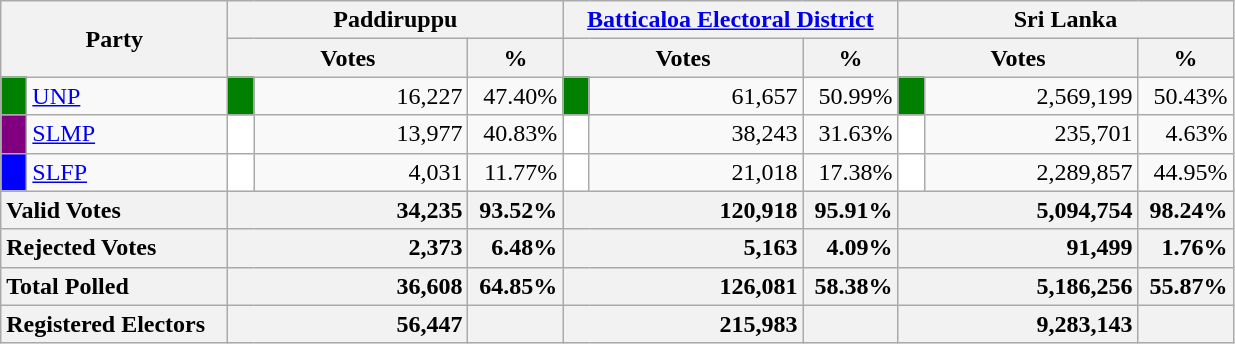<table class="wikitable">
<tr>
<th colspan="2" width="144px"rowspan="2">Party</th>
<th colspan="3" width="216px">Paddiruppu</th>
<th colspan="3" width="216px"><a href='#'>Batticaloa Electoral District</a></th>
<th colspan="3" width="216px">Sri Lanka</th>
</tr>
<tr>
<th colspan="2" width="144px">Votes</th>
<th>%</th>
<th colspan="2" width="144px">Votes</th>
<th>%</th>
<th colspan="2" width="144px">Votes</th>
<th>%</th>
</tr>
<tr>
<td style="background-color:green;" width="10px"></td>
<td style="text-align:left;"><a href='#'>UNP</a></td>
<td style="background-color:green;" width="10px"></td>
<td style="text-align:right;">16,227</td>
<td style="text-align:right;">47.40%</td>
<td style="background-color:green;" width="10px"></td>
<td style="text-align:right;">61,657</td>
<td style="text-align:right;">50.99%</td>
<td style="background-color:green;" width="10px"></td>
<td style="text-align:right;">2,569,199</td>
<td style="text-align:right;">50.43%</td>
</tr>
<tr>
<td style="background-color:purple;" width="10px"></td>
<td style="text-align:left;"><a href='#'>SLMP</a></td>
<td style="background-color:white;" width="10px"></td>
<td style="text-align:right;">13,977</td>
<td style="text-align:right;">40.83%</td>
<td style="background-color:white;" width="10px"></td>
<td style="text-align:right;">38,243</td>
<td style="text-align:right;">31.63%</td>
<td style="background-color:white;" width="10px"></td>
<td style="text-align:right;">235,701</td>
<td style="text-align:right;">4.63%</td>
</tr>
<tr>
<td style="background-color:blue;" width="10px"></td>
<td style="text-align:left;"><a href='#'>SLFP</a></td>
<td style="background-color:white;" width="10px"></td>
<td style="text-align:right;">4,031</td>
<td style="text-align:right;">11.77%</td>
<td style="background-color:white;" width="10px"></td>
<td style="text-align:right;">21,018</td>
<td style="text-align:right;">17.38%</td>
<td style="background-color:white;" width="10px"></td>
<td style="text-align:right;">2,289,857</td>
<td style="text-align:right;">44.95%</td>
</tr>
<tr>
<th colspan="2" width="144px"style="text-align:left;">Valid Votes</th>
<th style="text-align:right;"colspan="2" width="144px">34,235</th>
<th style="text-align:right;">93.52%</th>
<th style="text-align:right;"colspan="2" width="144px">120,918</th>
<th style="text-align:right;">95.91%</th>
<th style="text-align:right;"colspan="2" width="144px">5,094,754</th>
<th style="text-align:right;">98.24%</th>
</tr>
<tr>
<th colspan="2" width="144px"style="text-align:left;">Rejected Votes</th>
<th style="text-align:right;"colspan="2" width="144px">2,373</th>
<th style="text-align:right;">6.48%</th>
<th style="text-align:right;"colspan="2" width="144px">5,163</th>
<th style="text-align:right;">4.09%</th>
<th style="text-align:right;"colspan="2" width="144px">91,499</th>
<th style="text-align:right;">1.76%</th>
</tr>
<tr>
<th colspan="2" width="144px"style="text-align:left;">Total Polled</th>
<th style="text-align:right;"colspan="2" width="144px">36,608</th>
<th style="text-align:right;">64.85%</th>
<th style="text-align:right;"colspan="2" width="144px">126,081</th>
<th style="text-align:right;">58.38%</th>
<th style="text-align:right;"colspan="2" width="144px">5,186,256</th>
<th style="text-align:right;">55.87%</th>
</tr>
<tr>
<th colspan="2" width="144px"style="text-align:left;">Registered Electors</th>
<th style="text-align:right;"colspan="2" width="144px">56,447</th>
<th></th>
<th style="text-align:right;"colspan="2" width="144px">215,983</th>
<th></th>
<th style="text-align:right;"colspan="2" width="144px">9,283,143</th>
<th></th>
</tr>
</table>
